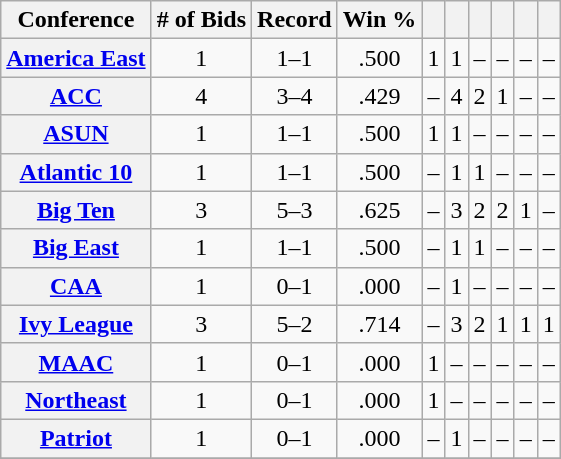<table class="wikitable sortable plainrowheaders" style="text-align:center">
<tr>
<th scope="col">Conference</th>
<th scope="col"># of Bids</th>
<th scope="col">Record</th>
<th scope="col">Win %</th>
<th scope="col"></th>
<th scope="col"></th>
<th scope="col"></th>
<th scope="col"></th>
<th scope="col"></th>
<th scope="col"></th>
</tr>
<tr>
<th scope="row"><a href='#'>America East</a></th>
<td>1</td>
<td>1–1</td>
<td>.500</td>
<td>1</td>
<td>1</td>
<td>–</td>
<td>–</td>
<td>–</td>
<td>–</td>
</tr>
<tr>
<th scope="row"><a href='#'>ACC</a></th>
<td>4</td>
<td>3–4</td>
<td>.429</td>
<td>–</td>
<td>4</td>
<td>2</td>
<td>1</td>
<td>–</td>
<td>–</td>
</tr>
<tr>
<th scope="row"><a href='#'>ASUN</a></th>
<td>1</td>
<td>1–1</td>
<td>.500</td>
<td>1</td>
<td>1</td>
<td>–</td>
<td>–</td>
<td>–</td>
<td>–</td>
</tr>
<tr>
<th scope="row"><a href='#'>Atlantic 10</a></th>
<td>1</td>
<td>1–1</td>
<td>.500</td>
<td>–</td>
<td>1</td>
<td>1</td>
<td>–</td>
<td>–</td>
<td>–</td>
</tr>
<tr>
<th scope="row"><a href='#'>Big Ten</a></th>
<td>3</td>
<td>5–3</td>
<td>.625</td>
<td>–</td>
<td>3</td>
<td>2</td>
<td>2</td>
<td>1</td>
<td>–</td>
</tr>
<tr>
<th scope="row"><a href='#'>Big East</a></th>
<td>1</td>
<td>1–1</td>
<td>.500</td>
<td>–</td>
<td>1</td>
<td>1</td>
<td>–</td>
<td>–</td>
<td>–</td>
</tr>
<tr>
<th scope="row"><a href='#'>CAA</a></th>
<td>1</td>
<td>0–1</td>
<td>.000</td>
<td>–</td>
<td>1</td>
<td>–</td>
<td>–</td>
<td>–</td>
<td>–</td>
</tr>
<tr>
<th scope="row"><a href='#'>Ivy League</a></th>
<td>3</td>
<td>5–2</td>
<td>.714</td>
<td>–</td>
<td>3</td>
<td>2</td>
<td>1</td>
<td>1</td>
<td>1</td>
</tr>
<tr>
<th scope="row"><a href='#'>MAAC</a></th>
<td>1</td>
<td>0–1</td>
<td>.000</td>
<td>1</td>
<td>–</td>
<td>–</td>
<td>–</td>
<td>–</td>
<td>–</td>
</tr>
<tr>
<th scope="row"><a href='#'>Northeast</a></th>
<td>1</td>
<td>0–1</td>
<td>.000</td>
<td>1</td>
<td>–</td>
<td>–</td>
<td>–</td>
<td>–</td>
<td>–</td>
</tr>
<tr>
<th scope="row"><a href='#'>Patriot</a></th>
<td>1</td>
<td>0–1</td>
<td>.000</td>
<td>–</td>
<td>1</td>
<td>–</td>
<td>–</td>
<td>–</td>
<td>–</td>
</tr>
<tr>
</tr>
</table>
